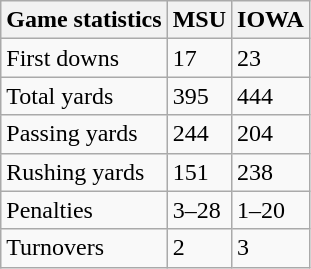<table class="wikitable">
<tr>
<th>Game statistics</th>
<th>MSU</th>
<th>IOWA</th>
</tr>
<tr>
<td>First downs</td>
<td>17</td>
<td>23</td>
</tr>
<tr>
<td>Total yards</td>
<td>395</td>
<td>444</td>
</tr>
<tr>
<td>Passing yards</td>
<td>244</td>
<td>204</td>
</tr>
<tr>
<td>Rushing yards</td>
<td>151</td>
<td>238</td>
</tr>
<tr>
<td>Penalties</td>
<td>3–28</td>
<td>1–20</td>
</tr>
<tr>
<td>Turnovers</td>
<td>2</td>
<td>3</td>
</tr>
</table>
